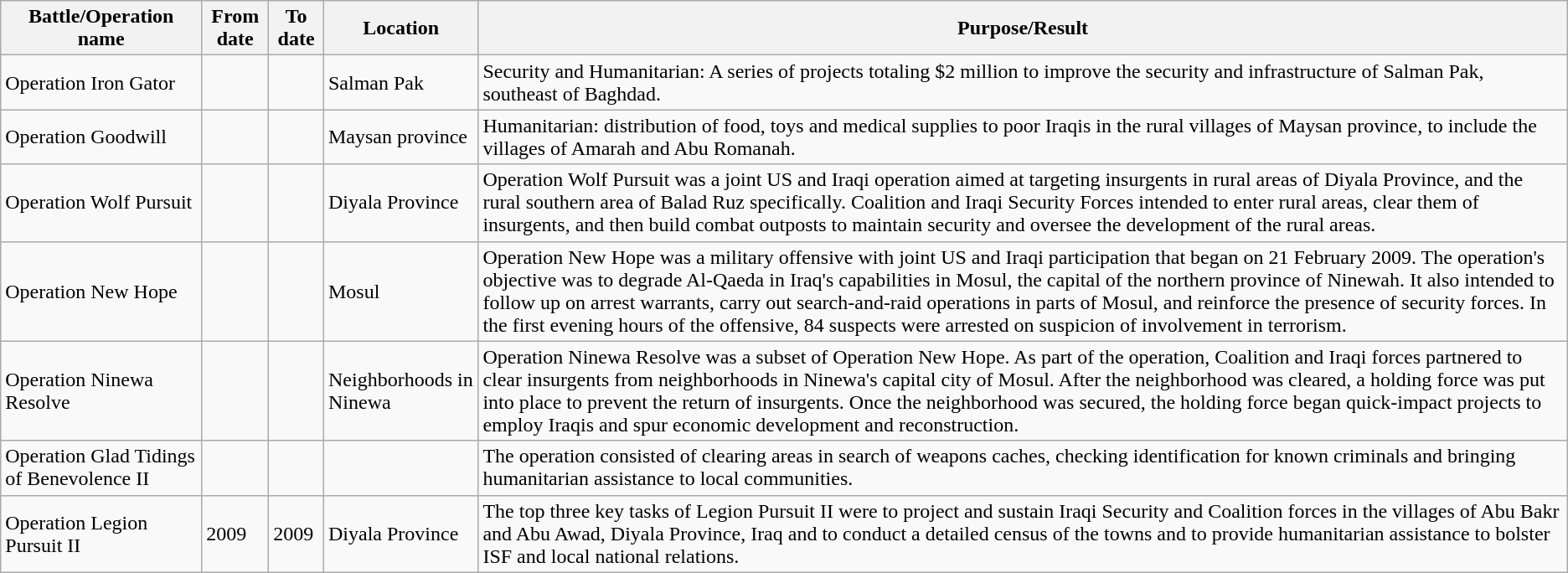<table class="wikitable sortable">
<tr>
<th>Battle/Operation name</th>
<th>From date</th>
<th>To date</th>
<th>Location</th>
<th>Purpose/Result</th>
</tr>
<tr>
<td>Operation Iron Gator</td>
<td></td>
<td></td>
<td>Salman Pak</td>
<td>Security and Humanitarian: A series of projects totaling $2 million to improve the security and infrastructure of Salman Pak, southeast of Baghdad.</td>
</tr>
<tr>
<td>Operation Goodwill</td>
<td></td>
<td></td>
<td>Maysan province</td>
<td>Humanitarian: distribution of food, toys and medical supplies to poor Iraqis in the rural villages of Maysan province, to include the villages of Amarah and Abu Romanah.</td>
</tr>
<tr>
<td>Operation Wolf Pursuit</td>
<td></td>
<td></td>
<td>Diyala Province</td>
<td>Operation Wolf Pursuit was a joint US and Iraqi operation aimed at targeting insurgents in rural areas of Diyala Province, and the rural southern area of Balad Ruz specifically. Coalition and Iraqi Security Forces intended to enter rural areas, clear them of insurgents, and then build combat outposts to maintain security and oversee the development of the rural areas.</td>
</tr>
<tr>
<td>Operation New Hope</td>
<td></td>
<td></td>
<td>Mosul</td>
<td>Operation New Hope was a military offensive with joint US and Iraqi participation that began on 21 February 2009. The operation's objective was to degrade Al-Qaeda in Iraq's capabilities in Mosul, the capital of the northern province of Ninewah. It also intended to follow up on arrest warrants, carry out search-and-raid operations in parts of Mosul, and reinforce the presence of security forces. In the first evening hours of the offensive, 84 suspects were arrested on suspicion of involvement in terrorism.</td>
</tr>
<tr>
<td>Operation Ninewa Resolve</td>
<td></td>
<td></td>
<td>Neighborhoods in Ninewa</td>
<td>Operation Ninewa Resolve was a subset of Operation New Hope. As part of the operation, Coalition and Iraqi forces partnered to clear insurgents from neighborhoods in Ninewa's capital city of Mosul. After the neighborhood was cleared, a holding force was put into place to prevent the return of insurgents. Once the neighborhood was secured, the holding force began quick-impact projects to employ Iraqis and spur economic development and reconstruction.</td>
</tr>
<tr>
<td>Operation Glad Tidings of Benevolence II</td>
<td></td>
<td></td>
<td></td>
<td>The operation consisted of clearing areas in search of weapons caches, checking identification for known criminals and bringing humanitarian assistance to local communities.</td>
</tr>
<tr>
<td>Operation Legion Pursuit II</td>
<td>2009</td>
<td>2009</td>
<td>Diyala Province</td>
<td>The top three key tasks of Legion Pursuit II were to project and sustain Iraqi Security and Coalition forces in the villages of Abu Bakr and Abu Awad, Diyala Province, Iraq and to conduct a detailed census of the towns and to provide humanitarian assistance to bolster ISF and local national relations.</td>
</tr>
</table>
